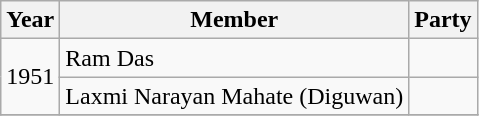<table class="wikitable sortable">
<tr>
<th>Year</th>
<th>Member</th>
<th colspan="2">Party</th>
</tr>
<tr>
<td rowspan=2>1951</td>
<td>Ram Das</td>
<td></td>
</tr>
<tr>
<td>Laxmi Narayan Mahate (Diguwan)</td>
<td></td>
</tr>
<tr>
</tr>
</table>
